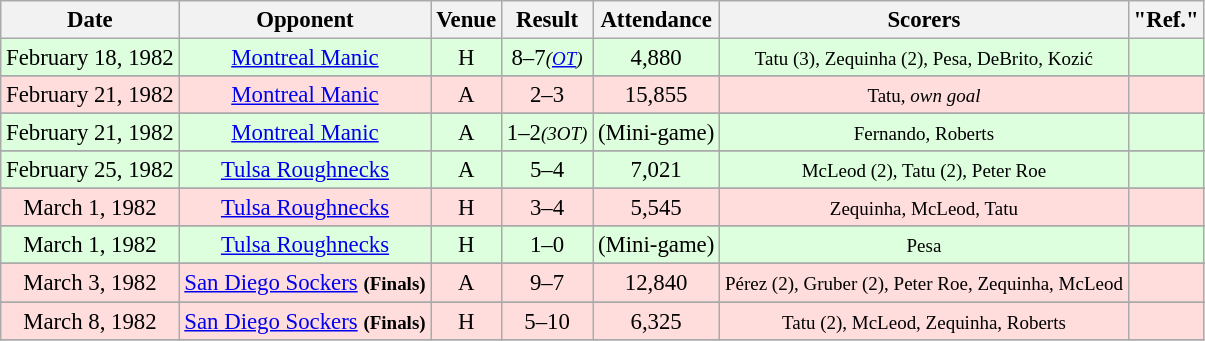<table class="wikitable" style="font-size:95%; text-align:center">
<tr>
<th>Date</th>
<th>Opponent</th>
<th>Venue</th>
<th>Result</th>
<th>Attendance</th>
<th>Scorers</th>
<th>"Ref."</th>
</tr>
<tr bgcolor="#ddffdd">
<td>February 18, 1982</td>
<td><a href='#'>Montreal Manic</a></td>
<td>H</td>
<td>8–7<small><em>(<a href='#'>OT</a>)</em></small></td>
<td>4,880</td>
<td><small>Tatu (3), Zequinha (2), Pesa, DeBrito, Kozić</small></td>
<td></td>
</tr>
<tr>
</tr>
<tr bgcolor="#ffdddd">
<td> February 21, 1982</td>
<td><a href='#'>Montreal Manic</a></td>
<td>A</td>
<td>2–3</td>
<td>15,855</td>
<td><small> Tatu, <em>own goal</em></small></td>
<td></td>
</tr>
<tr>
</tr>
<tr bgcolor="#ddffdd">
<td> February 21, 1982</td>
<td><a href='#'>Montreal Manic</a></td>
<td>A</td>
<td>1–2<small><em>(3OT)</em></small></td>
<td>(Mini-game)</td>
<td><small>Fernando, Roberts</small></td>
<td></td>
</tr>
<tr>
</tr>
<tr bgcolor="#ddffdd">
<td> February 25, 1982</td>
<td><a href='#'>Tulsa Roughnecks</a></td>
<td>A</td>
<td>5–4</td>
<td>7,021</td>
<td><small>McLeod (2), Tatu (2), Peter Roe</small></td>
<td></td>
</tr>
<tr>
</tr>
<tr bgcolor="#ffdddd">
<td> March 1, 1982</td>
<td><a href='#'>Tulsa Roughnecks</a></td>
<td>H</td>
<td>3–4</td>
<td>5,545</td>
<td><small>Zequinha, McLeod, Tatu</small></td>
<td></td>
</tr>
<tr>
</tr>
<tr bgcolor="#ddffdd">
<td> March 1, 1982</td>
<td><a href='#'>Tulsa Roughnecks</a></td>
<td>H</td>
<td>1–0</td>
<td>(Mini-game)</td>
<td><small>Pesa</small></td>
<td></td>
</tr>
<tr>
</tr>
<tr bgcolor="#ffdddd">
<td>March 3, 1982</td>
<td><a href='#'>San Diego Sockers</a> <small><strong>(Finals)</strong></small></td>
<td>A</td>
<td>9–7</td>
<td>12,840</td>
<td><small>Pérez (2), Gruber (2), Peter Roe, Zequinha, McLeod</small></td>
<td></td>
</tr>
<tr>
</tr>
<tr bgcolor="#ffdddd">
<td>March 8, 1982</td>
<td><a href='#'>San Diego Sockers</a> <small><strong>(Finals)</strong></small></td>
<td>H</td>
<td>5–10</td>
<td>6,325</td>
<td><small>Tatu (2), McLeod, Zequinha, Roberts</small></td>
<td></td>
</tr>
<tr>
</tr>
</table>
